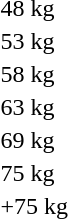<table>
<tr>
<td>48 kg<br></td>
<td></td>
<td></td>
<td></td>
</tr>
<tr>
<td>53 kg<br></td>
<td></td>
<td></td>
<td></td>
</tr>
<tr>
<td>58 kg<br></td>
<td></td>
<td></td>
<td></td>
</tr>
<tr>
<td>63 kg<br></td>
<td></td>
<td></td>
<td></td>
</tr>
<tr>
<td>69 kg<br></td>
<td></td>
<td></td>
<td></td>
</tr>
<tr>
<td>75 kg<br></td>
<td></td>
<td></td>
<td></td>
</tr>
<tr>
<td>+75 kg<br></td>
<td></td>
<td></td>
<td></td>
</tr>
</table>
